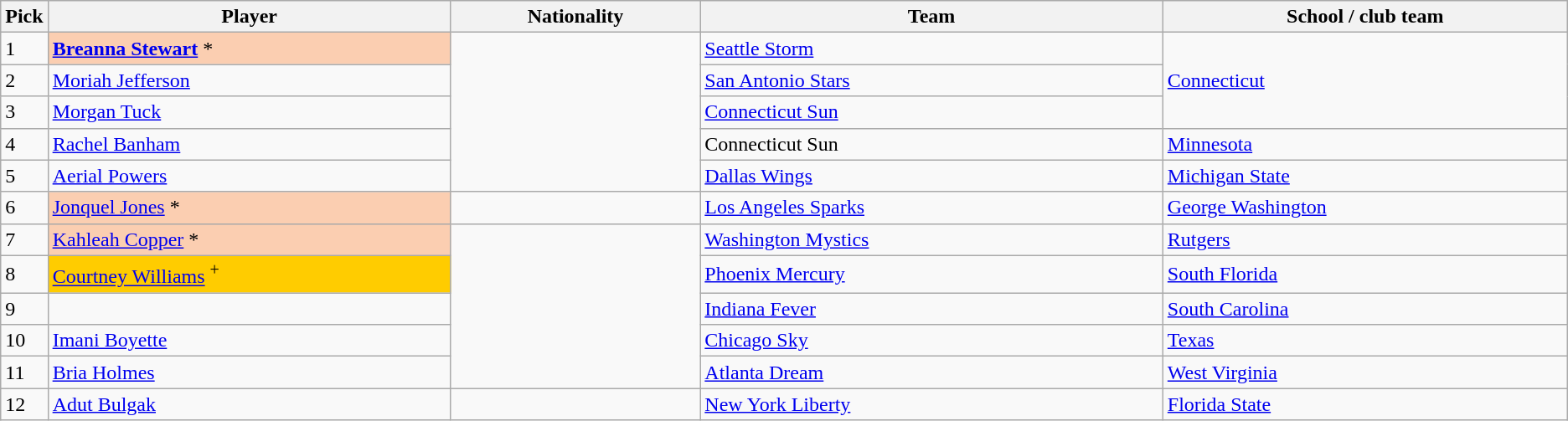<table class="wikitable sortable">
<tr>
<th width=30>Pick</th>
<th width=333>Player</th>
<th width=200>Nationality</th>
<th width=383>Team</th>
<th width=333>School / club team</th>
</tr>
<tr>
<td>1</td>
<td bgcolor="#FBCEB1"><strong><a href='#'>Breanna Stewart</a></strong> *</td>
<td rowspan=5></td>
<td><a href='#'>Seattle Storm</a></td>
<td rowspan=3><a href='#'>Connecticut</a></td>
</tr>
<tr>
<td>2</td>
<td><a href='#'>Moriah Jefferson</a></td>
<td><a href='#'>San Antonio Stars</a></td>
</tr>
<tr>
<td>3</td>
<td><a href='#'>Morgan Tuck</a></td>
<td><a href='#'>Connecticut Sun</a></td>
</tr>
<tr>
<td>4</td>
<td><a href='#'>Rachel Banham</a></td>
<td>Connecticut Sun </td>
<td><a href='#'>Minnesota</a></td>
</tr>
<tr>
<td>5</td>
<td><a href='#'>Aerial Powers</a></td>
<td><a href='#'>Dallas Wings</a> </td>
<td><a href='#'>Michigan State</a></td>
</tr>
<tr>
<td>6</td>
<td bgcolor="#FBCEB1"><a href='#'>Jonquel Jones</a> * </td>
<td></td>
<td><a href='#'>Los Angeles Sparks</a> </td>
<td><a href='#'>George Washington</a></td>
</tr>
<tr>
<td>7</td>
<td bgcolor="#FBCEB1"><a href='#'>Kahleah Copper</a> *</td>
<td rowspan=5></td>
<td><a href='#'>Washington Mystics</a></td>
<td><a href='#'>Rutgers</a></td>
</tr>
<tr>
<td>8</td>
<td bgcolor="#FFCC00"><a href='#'>Courtney Williams</a> <sup>+</sup></td>
<td><a href='#'>Phoenix Mercury</a></td>
<td><a href='#'>South Florida</a></td>
</tr>
<tr>
<td>9</td>
<td></td>
<td><a href='#'>Indiana Fever</a></td>
<td><a href='#'>South Carolina</a></td>
</tr>
<tr>
<td>10</td>
<td><a href='#'>Imani Boyette</a></td>
<td><a href='#'>Chicago Sky</a></td>
<td><a href='#'>Texas</a></td>
</tr>
<tr>
<td>11</td>
<td><a href='#'>Bria Holmes</a></td>
<td><a href='#'>Atlanta Dream</a> </td>
<td><a href='#'>West Virginia</a></td>
</tr>
<tr>
<td>12</td>
<td><a href='#'>Adut Bulgak</a></td>
<td></td>
<td><a href='#'>New York Liberty</a></td>
<td><a href='#'>Florida State</a></td>
</tr>
</table>
